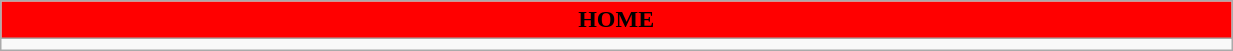<table class="wikitable collapsible collapsed" style="width:65%">
<tr>
<th colspan=6 ! style="color:black; background:red">HOME</th>
</tr>
<tr>
<td></td>
</tr>
</table>
